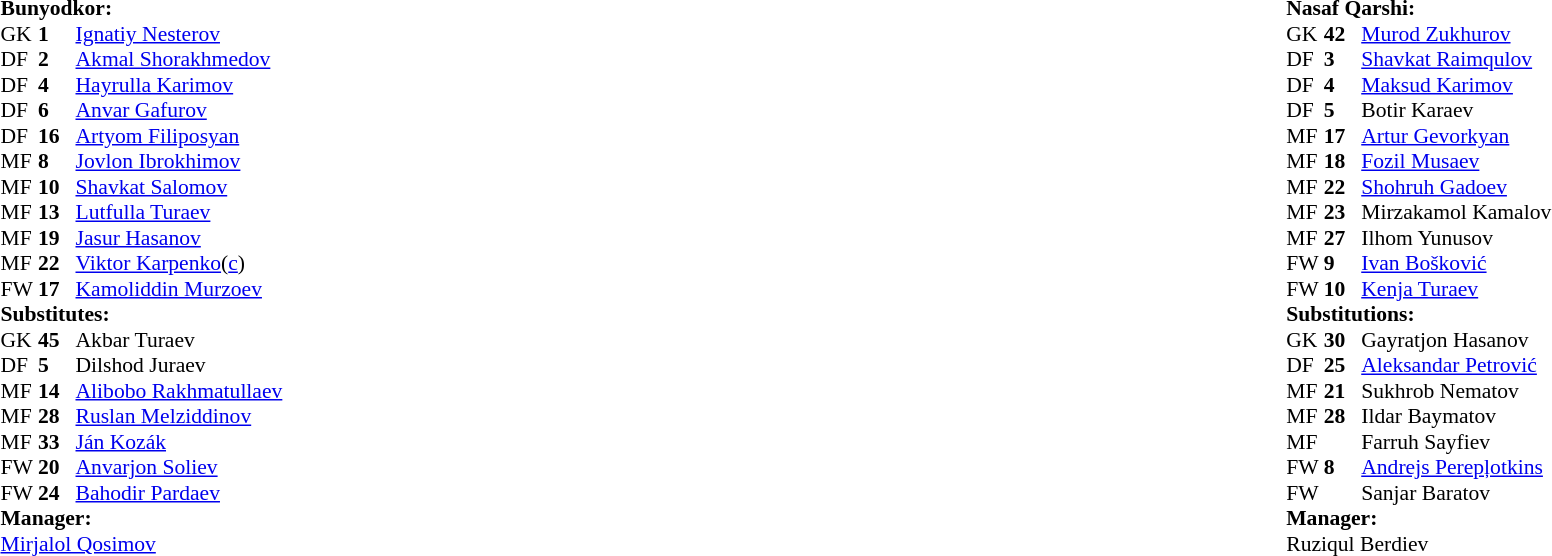<table width="100%">
<tr>
<td valign="top" width="50%"><br><table style="font-size: 90%" cellspacing="0" cellpadding="0">
<tr>
<td colspan="4"><strong>Bunyodkor:</strong></td>
</tr>
<tr>
<th width=25></th>
<th width=25></th>
</tr>
<tr>
<td>GK</td>
<td><strong>1</strong></td>
<td> <a href='#'>Ignatiy Nesterov</a></td>
</tr>
<tr>
<td>DF</td>
<td><strong>2</strong></td>
<td> <a href='#'>Akmal Shorakhmedov</a></td>
</tr>
<tr>
<td>DF</td>
<td><strong>4</strong></td>
<td> <a href='#'>Hayrulla Karimov</a></td>
<td></td>
</tr>
<tr>
<td>DF</td>
<td><strong>6</strong></td>
<td> <a href='#'>Anvar Gafurov</a></td>
</tr>
<tr>
<td>DF</td>
<td><strong>16</strong></td>
<td> <a href='#'>Artyom Filiposyan</a></td>
<td></td>
</tr>
<tr>
<td>MF</td>
<td><strong>8</strong></td>
<td> <a href='#'>Jovlon Ibrokhimov</a></td>
<td></td>
<td></td>
</tr>
<tr>
<td>MF</td>
<td><strong>10</strong></td>
<td> <a href='#'>Shavkat Salomov</a></td>
</tr>
<tr>
<td>MF</td>
<td><strong>13</strong></td>
<td> <a href='#'>Lutfulla Turaev</a></td>
<td></td>
</tr>
<tr>
<td>MF</td>
<td><strong>19</strong></td>
<td> <a href='#'>Jasur Hasanov</a></td>
</tr>
<tr>
<td>MF</td>
<td><strong>22</strong></td>
<td> <a href='#'>Viktor Karpenko</a>(<a href='#'>c</a>)</td>
<td></td>
<td></td>
</tr>
<tr>
<td>FW</td>
<td><strong>17</strong></td>
<td> <a href='#'>Kamoliddin Murzoev</a></td>
<td></td>
<td></td>
</tr>
<tr>
<td colspan=3><strong>Substitutes:</strong></td>
</tr>
<tr>
<td>GK</td>
<td><strong>45</strong></td>
<td> Akbar Turaev</td>
</tr>
<tr>
<td>DF</td>
<td><strong>5</strong></td>
<td> Dilshod Juraev</td>
<td></td>
<td></td>
</tr>
<tr>
<td>MF</td>
<td><strong>14</strong></td>
<td> <a href='#'>Alibobo Rakhmatullaev</a></td>
<td></td>
<td></td>
</tr>
<tr>
<td>MF</td>
<td><strong>28</strong></td>
<td> <a href='#'>Ruslan Melziddinov</a></td>
</tr>
<tr>
<td>MF</td>
<td><strong>33</strong></td>
<td> <a href='#'>Ján Kozák</a></td>
</tr>
<tr>
<td>FW</td>
<td><strong>20</strong></td>
<td> <a href='#'>Anvarjon Soliev</a></td>
<td></td>
<td></td>
</tr>
<tr>
<td>FW</td>
<td><strong>24</strong></td>
<td> <a href='#'>Bahodir Pardaev</a></td>
</tr>
<tr>
<td colspan=3><strong>Manager:</strong></td>
</tr>
<tr>
<td colspan=4> <a href='#'>Mirjalol Qosimov</a></td>
</tr>
</table>
</td>
<td valign="top"></td>
<td valign="top" width="50%"><br><table style="font-size: 90%" cellspacing="0" cellpadding="0" align=center>
<tr>
<td colspan=4><strong>Nasaf Qarshi:</strong></td>
</tr>
<tr>
<th width=25></th>
<th width=25></th>
</tr>
<tr>
<td>GK</td>
<td><strong>42</strong></td>
<td> <a href='#'>Murod Zukhurov</a></td>
<td></td>
</tr>
<tr>
<td>DF</td>
<td><strong>3</strong></td>
<td> <a href='#'>Shavkat Raimqulov</a></td>
<td></td>
<td></td>
</tr>
<tr>
<td>DF</td>
<td><strong>4</strong></td>
<td> <a href='#'>Maksud Karimov</a></td>
</tr>
<tr>
<td>DF</td>
<td><strong>5</strong></td>
<td> Botir Karaev</td>
</tr>
<tr>
<td>MF</td>
<td><strong>17</strong></td>
<td> <a href='#'>Artur Gevorkyan</a></td>
</tr>
<tr>
<td>MF</td>
<td><strong>18</strong></td>
<td> <a href='#'>Fozil Musaev</a></td>
<td></td>
</tr>
<tr>
<td>MF</td>
<td><strong>22</strong></td>
<td> <a href='#'>Shohruh Gadoev</a></td>
</tr>
<tr>
<td>MF</td>
<td><strong>23</strong></td>
<td> Mirzakamol Kamalov</td>
<td></td>
<td></td>
</tr>
<tr>
<td>MF</td>
<td><strong>27</strong></td>
<td> Ilhom Yunusov</td>
<td></td>
</tr>
<tr>
<td>FW</td>
<td><strong>9</strong></td>
<td> <a href='#'>Ivan Bošković</a></td>
<td></td>
<td></td>
</tr>
<tr>
<td>FW</td>
<td><strong>10</strong></td>
<td> <a href='#'>Kenja Turaev</a></td>
</tr>
<tr>
<td colspan=3><strong>Substitutions:</strong></td>
</tr>
<tr>
<td>GK</td>
<td><strong>30</strong></td>
<td> Gayratjon Hasanov</td>
</tr>
<tr>
<td>DF</td>
<td><strong>25</strong></td>
<td> <a href='#'>Aleksandar Petrović</a></td>
<td></td>
<td></td>
</tr>
<tr>
<td>MF</td>
<td><strong>21</strong></td>
<td> Sukhrob Nematov</td>
</tr>
<tr>
<td>MF</td>
<td><strong>28</strong></td>
<td> Ildar Baymatov</td>
</tr>
<tr>
<td>MF</td>
<td></td>
<td> Farruh Sayfiev</td>
<td></td>
<td></td>
</tr>
<tr>
<td>FW</td>
<td><strong>8</strong></td>
<td> <a href='#'>Andrejs Perepļotkins</a></td>
</tr>
<tr>
<td>FW</td>
<td></td>
<td> Sanjar Baratov</td>
<td></td>
<td></td>
</tr>
<tr>
<td colspan=3><strong>Manager:</strong></td>
</tr>
<tr>
<td colspan=3> Ruziqul Berdiev</td>
</tr>
</table>
</td>
</tr>
</table>
